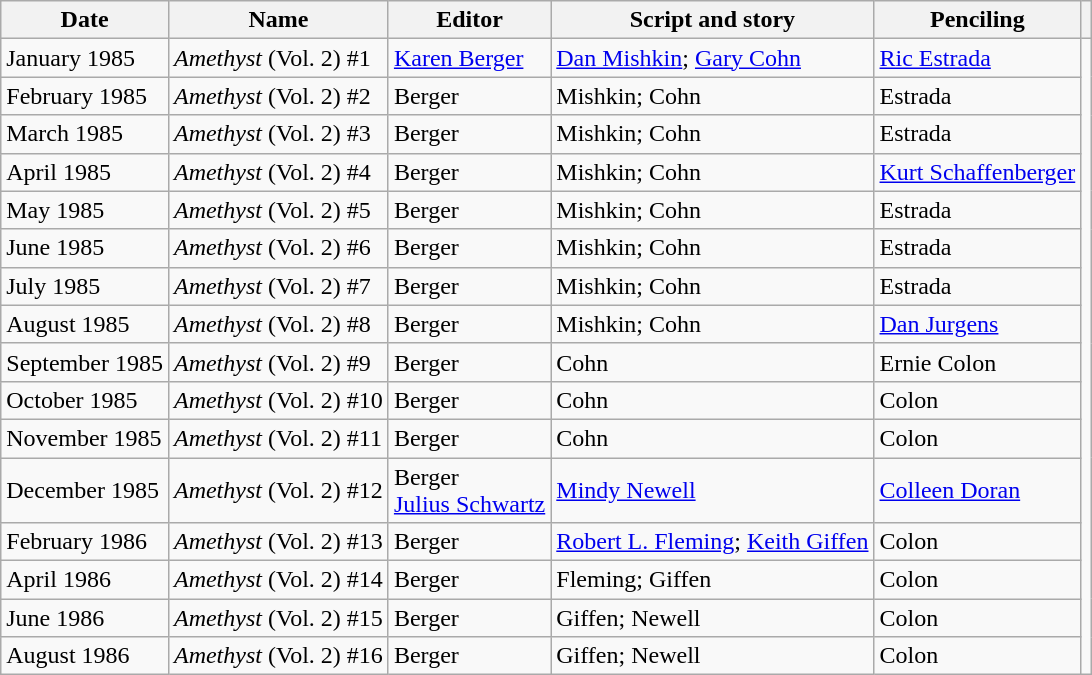<table class="wikitable">
<tr>
<th>Date</th>
<th>Name</th>
<th>Editor</th>
<th>Script and story</th>
<th>Penciling</th>
<th></th>
</tr>
<tr>
<td>January 1985</td>
<td><em>Amethyst</em> (Vol. 2) #1</td>
<td><a href='#'>Karen Berger</a></td>
<td><a href='#'>Dan Mishkin</a>; <a href='#'>Gary Cohn</a></td>
<td><a href='#'>Ric Estrada</a></td>
<td rowspan="16"></td>
</tr>
<tr>
<td>February 1985</td>
<td><em>Amethyst</em> (Vol. 2) #2</td>
<td>Berger</td>
<td>Mishkin; Cohn</td>
<td>Estrada</td>
</tr>
<tr>
<td>March 1985</td>
<td><em>Amethyst</em> (Vol. 2) #3</td>
<td>Berger</td>
<td>Mishkin; Cohn</td>
<td>Estrada</td>
</tr>
<tr>
<td>April 1985</td>
<td><em>Amethyst</em> (Vol. 2) #4</td>
<td>Berger</td>
<td>Mishkin; Cohn</td>
<td><a href='#'>Kurt Schaffenberger</a></td>
</tr>
<tr>
<td>May 1985</td>
<td><em>Amethyst</em> (Vol. 2) #5</td>
<td>Berger</td>
<td>Mishkin; Cohn</td>
<td>Estrada</td>
</tr>
<tr>
<td>June 1985</td>
<td><em>Amethyst</em> (Vol. 2) #6</td>
<td>Berger</td>
<td>Mishkin; Cohn</td>
<td>Estrada</td>
</tr>
<tr>
<td>July 1985</td>
<td><em>Amethyst</em> (Vol. 2) #7</td>
<td>Berger</td>
<td>Mishkin; Cohn</td>
<td>Estrada</td>
</tr>
<tr>
<td>August 1985</td>
<td><em>Amethyst</em> (Vol. 2) #8</td>
<td>Berger</td>
<td>Mishkin; Cohn</td>
<td><a href='#'>Dan Jurgens</a></td>
</tr>
<tr>
<td>September 1985</td>
<td><em>Amethyst</em> (Vol. 2) #9</td>
<td>Berger</td>
<td>Cohn</td>
<td>Ernie Colon</td>
</tr>
<tr>
<td>October 1985</td>
<td><em>Amethyst</em> (Vol. 2) #10</td>
<td>Berger</td>
<td>Cohn</td>
<td>Colon</td>
</tr>
<tr>
<td>November 1985</td>
<td><em>Amethyst</em> (Vol. 2) #11</td>
<td>Berger</td>
<td>Cohn</td>
<td>Colon</td>
</tr>
<tr>
<td>December 1985</td>
<td><em>Amethyst</em> (Vol. 2) #12</td>
<td>Berger<br><a href='#'>Julius Schwartz</a></td>
<td><a href='#'>Mindy Newell</a></td>
<td><a href='#'>Colleen Doran</a></td>
</tr>
<tr>
<td>February 1986</td>
<td><em>Amethyst</em> (Vol. 2) #13</td>
<td>Berger</td>
<td><a href='#'>Robert L. Fleming</a>; <a href='#'>Keith Giffen</a></td>
<td>Colon</td>
</tr>
<tr>
<td>April 1986</td>
<td><em>Amethyst</em> (Vol. 2) #14</td>
<td>Berger</td>
<td>Fleming; Giffen</td>
<td>Colon</td>
</tr>
<tr>
<td>June 1986</td>
<td><em>Amethyst</em> (Vol. 2) #15</td>
<td>Berger</td>
<td>Giffen; Newell</td>
<td>Colon</td>
</tr>
<tr>
<td>August 1986</td>
<td><em>Amethyst</em> (Vol. 2) #16</td>
<td>Berger</td>
<td>Giffen; Newell</td>
<td>Colon</td>
</tr>
</table>
